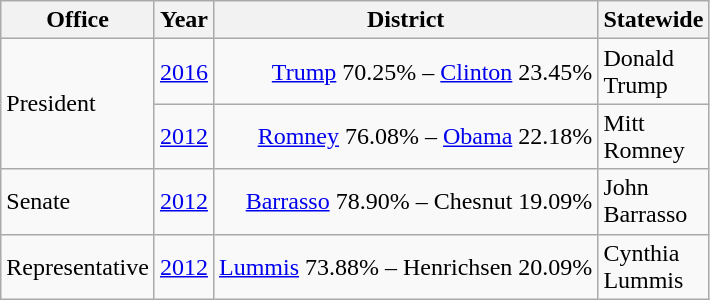<table class=wikitable>
<tr>
<th>Office</th>
<th>Year</th>
<th>District</th>
<th>Statewide</th>
</tr>
<tr>
<td rowspan="2">President</td>
<td><a href='#'>2016</a></td>
<td align="right" ><a href='#'>Trump</a> 70.25% – <a href='#'>Clinton</a> 23.45%</td>
<td>Donald<br>Trump</td>
</tr>
<tr>
<td><a href='#'>2012</a></td>
<td align="right" ><a href='#'>Romney</a> 76.08% – <a href='#'>Obama</a> 22.18%</td>
<td>Mitt<br>Romney</td>
</tr>
<tr>
<td>Senate</td>
<td><a href='#'>2012</a></td>
<td align="right" ><a href='#'>Barrasso</a> 78.90% – Chesnut 19.09%</td>
<td>John<br>Barrasso</td>
</tr>
<tr>
<td>Representative</td>
<td><a href='#'>2012</a></td>
<td align="right" ><a href='#'>Lummis</a> 73.88% – Henrichsen 20.09%</td>
<td>Cynthia<br>Lummis</td>
</tr>
</table>
